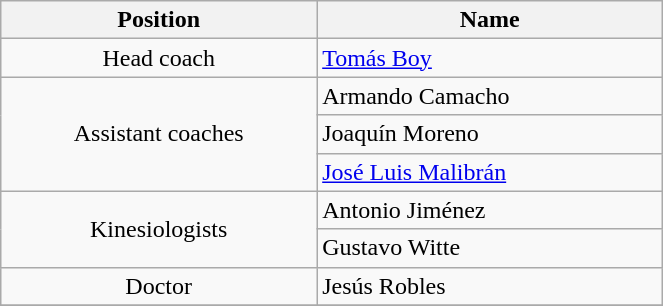<table class="wikitable" style="text-align:center; font-size:100%; width:35%">
<tr>
<th>Position</th>
<th>Name</th>
</tr>
<tr>
<td>Head coach</td>
<td align=left> <a href='#'>Tomás Boy</a></td>
</tr>
<tr>
<td rowspan=3>Assistant coaches</td>
<td align=left> Armando Camacho</td>
</tr>
<tr>
<td align=left> Joaquín Moreno</td>
</tr>
<tr>
<td align=left> <a href='#'>José Luis Malibrán</a></td>
</tr>
<tr>
<td rowspan=2>Kinesiologists</td>
<td align=left> Antonio Jiménez</td>
</tr>
<tr>
<td align=left> Gustavo Witte</td>
</tr>
<tr>
<td>Doctor</td>
<td align=left> Jesús Robles</td>
</tr>
<tr>
</tr>
</table>
